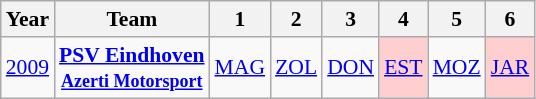<table class="wikitable" style="font-size: 90%; text-align:center">
<tr>
<th>Year</th>
<th>Team</th>
<th>1</th>
<th>2</th>
<th>3</th>
<th>4</th>
<th>5</th>
<th>6</th>
</tr>
<tr>
<td><a href='#'>2009</a></td>
<td><strong><a href='#'>PSV Eindhoven</a><br><small><a href='#'>Azerti Motorsport</a></small></strong></td>
<td><a href='#'>MAG</a></td>
<td><a href='#'>ZOL</a></td>
<td><a href='#'>DON</a></td>
<td style="background:#ffcfcf;"><a href='#'>EST</a> <br></td>
<td><a href='#'>MOZ</a>  <br></td>
<td style="background:#ffcfcf;"><a href='#'>JAR</a> <br></td>
</tr>
</table>
